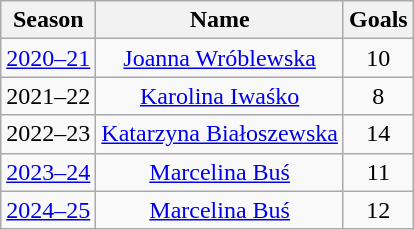<table class="wikitable" style="text-align: center">
<tr>
<th>Season</th>
<th>Name</th>
<th>Goals</th>
</tr>
<tr>
<td><a href='#'>2020–21</a></td>
<td><a href='#'>Joanna Wróblewska</a></td>
<td>10</td>
</tr>
<tr>
<td>2021–22</td>
<td><a href='#'>Karolina Iwaśko</a></td>
<td>8</td>
</tr>
<tr>
<td>2022–23</td>
<td><a href='#'>Katarzyna Białoszewska</a></td>
<td>14</td>
</tr>
<tr>
<td><a href='#'>2023–24</a></td>
<td><a href='#'>Marcelina Buś</a></td>
<td>11</td>
</tr>
<tr>
<td><a href='#'>2024–25</a></td>
<td><a href='#'>Marcelina Buś</a></td>
<td>12</td>
</tr>
</table>
